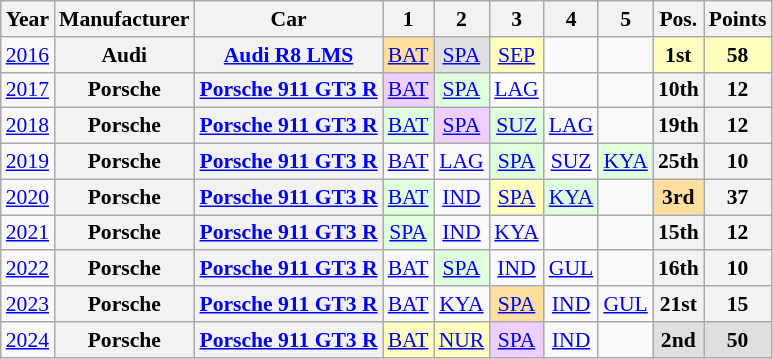<table class="wikitable" border="1" style="text-align:center; font-size:90%;">
<tr>
<th>Year</th>
<th>Manufacturer</th>
<th>Car</th>
<th>1</th>
<th>2</th>
<th>3</th>
<th>4</th>
<th>5</th>
<th>Pos.</th>
<th>Points</th>
</tr>
<tr>
<td><a href='#'>2016</a></td>
<th>Audi</th>
<th><a href='#'>Audi R8 LMS</a></th>
<td style="background:#FFDF9F;"><a href='#'>BAT</a><br></td>
<td style="background:#DFDFDF;"><a href='#'>SPA</a><br></td>
<td style="background:#FFFFBF;"><a href='#'>SEP</a><br></td>
<td></td>
<td></td>
<th style="background:#FFFFBF;">1st</th>
<th style="background:#FFFFBF;">58</th>
</tr>
<tr>
<td><a href='#'>2017</a></td>
<th>Porsche</th>
<th><a href='#'>Porsche 911 GT3 R</a></th>
<td style="background:#EFCFFF;"><a href='#'>BAT</a><br></td>
<td style="background:#DFFFDF;"><a href='#'>SPA</a><br></td>
<td style="background:#FFFFFF;"><a href='#'>LAG</a><br></td>
<td></td>
<td></td>
<th>10th</th>
<th>12</th>
</tr>
<tr>
<td><a href='#'>2018</a></td>
<th>Porsche</th>
<th><a href='#'>Porsche 911 GT3 R</a></th>
<td style="background:#DFFFDF;"><a href='#'>BAT</a><br></td>
<td style="background:#EFCFFF;"><a href='#'>SPA</a><br></td>
<td style="background:#DFFFDF;"><a href='#'>SUZ</a><br></td>
<td><a href='#'>LAG</a></td>
<td></td>
<th>19th</th>
<th>12</th>
</tr>
<tr>
<td><a href='#'>2019</a></td>
<th>Porsche</th>
<th><a href='#'>Porsche 911 GT3 R</a></th>
<td><a href='#'>BAT</a></td>
<td><a href='#'>LAG</a></td>
<td style="background:#DFFFDF;"><a href='#'>SPA</a><br></td>
<td><a href='#'>SUZ</a></td>
<td style="background:#DFFFDF;"><a href='#'>KYA</a><br></td>
<th>25th</th>
<th>10</th>
</tr>
<tr>
<td><a href='#'>2020</a></td>
<th>Porsche</th>
<th><a href='#'>Porsche 911 GT3 R</a></th>
<td style="background:#DFFFDF;"><a href='#'>BAT</a><br></td>
<td><a href='#'>IND</a></td>
<td style="background:#FFFFBF;"><a href='#'>SPA</a><br></td>
<td style="background:#DFFFDF;"><a href='#'>KYA</a><br></td>
<td></td>
<th style="background:#FFDF9F;">3rd</th>
<th>37</th>
</tr>
<tr>
<td><a href='#'>2021</a></td>
<th>Porsche</th>
<th><a href='#'>Porsche 911 GT3 R</a></th>
<td style="background:#DFFFDF;"><a href='#'>SPA</a><br></td>
<td><a href='#'>IND</a></td>
<td><a href='#'>KYA</a></td>
<td></td>
<td></td>
<th>15th</th>
<th>12</th>
</tr>
<tr>
<td><a href='#'>2022</a></td>
<th>Porsche</th>
<th><a href='#'>Porsche 911 GT3 R</a></th>
<td><a href='#'>BAT</a></td>
<td style="background:#DFFFDF;"><a href='#'>SPA</a><br></td>
<td><a href='#'>IND</a></td>
<td><a href='#'>GUL</a></td>
<td></td>
<th>16th</th>
<th>10</th>
</tr>
<tr>
<td><a href='#'>2023</a></td>
<th>Porsche</th>
<th><a href='#'>Porsche 911 GT3 R</a></th>
<td><a href='#'>BAT</a></td>
<td><a href='#'>KYA</a></td>
<td style="background:#FFDF9F;"><a href='#'>SPA</a><br></td>
<td><a href='#'>IND</a></td>
<td><a href='#'>GUL</a></td>
<th>21st</th>
<th>15</th>
</tr>
<tr>
<td><a href='#'>2024</a></td>
<th>Porsche</th>
<th><a href='#'>Porsche 911 GT3 R</a></th>
<td style="background:#FFFFBF;"><a href='#'>BAT</a><br></td>
<td style="background:#FFFFBF;"><a href='#'>NUR</a><br></td>
<td style="background:#EFCFFF;"><a href='#'>SPA</a><br></td>
<td><a href='#'>IND</a></td>
<td></td>
<th style="background:#dfdfdf;">2nd</th>
<th style="background:#dfdfdf;">50</th>
</tr>
</table>
